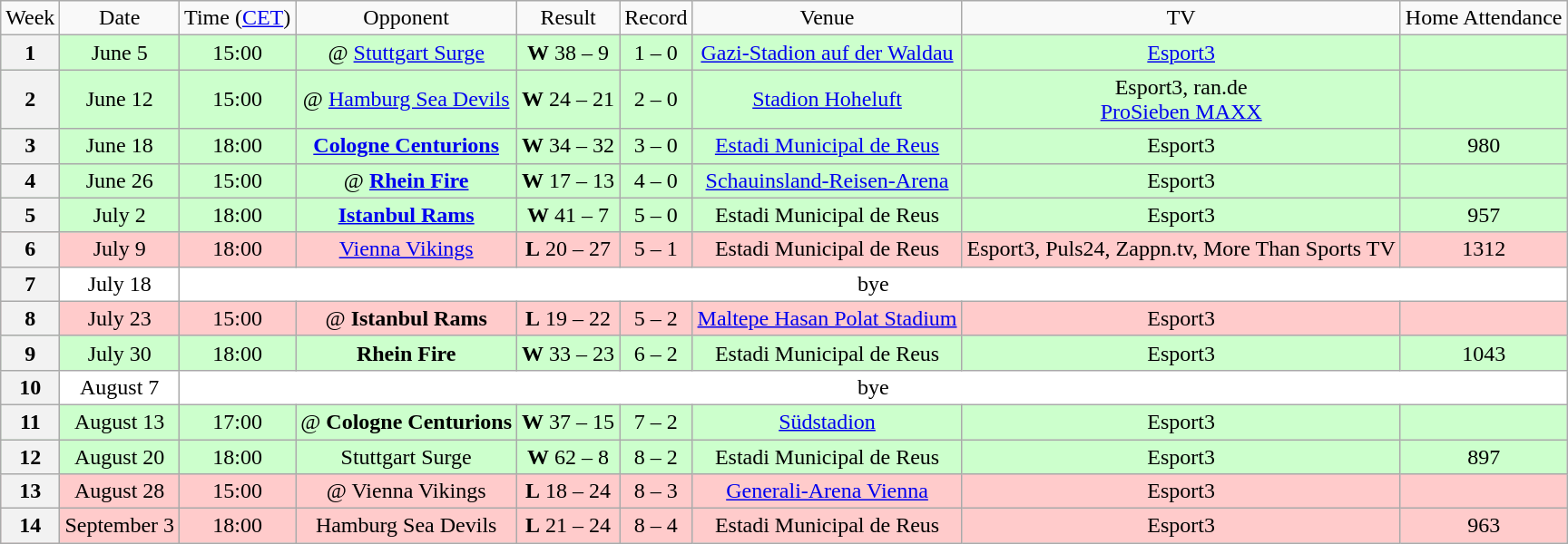<table class="wikitable" style="text-align:center">
<tr>
<td>Week</td>
<td>Date</td>
<td>Time (<a href='#'>CET</a>)</td>
<td>Opponent</td>
<td>Result</td>
<td>Record</td>
<td>Venue</td>
<td>TV</td>
<td>Home Attendance</td>
</tr>
<tr style="background:#cfc">
<th>1</th>
<td>June 5</td>
<td>15:00</td>
<td>@ <a href='#'>Stuttgart Surge</a></td>
<td><strong>W</strong> 38 – 9</td>
<td>1 – 0</td>
<td><a href='#'>Gazi-Stadion auf der Waldau</a></td>
<td><a href='#'>Esport3</a></td>
<td></td>
</tr>
<tr style="background:#cfc">
<th>2</th>
<td>June 12</td>
<td>15:00</td>
<td>@ <a href='#'>Hamburg Sea Devils</a></td>
<td><strong>W</strong> 24 – 21</td>
<td>2 – 0</td>
<td><a href='#'>Stadion Hoheluft</a></td>
<td>Esport3, ran.de<br><a href='#'>ProSieben MAXX</a></td>
<td></td>
</tr>
<tr style="background:#cfc">
<th>3</th>
<td>June 18</td>
<td>18:00</td>
<td><strong><a href='#'>Cologne Centurions</a></strong></td>
<td><strong>W</strong> 34 – 32</td>
<td>3 – 0</td>
<td><a href='#'>Estadi Municipal de Reus</a></td>
<td>Esport3</td>
<td>980</td>
</tr>
<tr style="background:#cfc">
<th>4</th>
<td>June 26</td>
<td>15:00</td>
<td>@ <strong><a href='#'>Rhein Fire</a></strong></td>
<td><strong>W</strong> 17 – 13</td>
<td>4 – 0</td>
<td><a href='#'>Schauinsland-Reisen-Arena</a></td>
<td>Esport3</td>
<td></td>
</tr>
<tr style="background:#cfc">
<th>5</th>
<td>July 2</td>
<td>18:00</td>
<td><strong><a href='#'>Istanbul Rams</a></strong></td>
<td><strong>W</strong> 41 – 7</td>
<td>5 – 0</td>
<td>Estadi Municipal de Reus</td>
<td>Esport3</td>
<td>957</td>
</tr>
<tr style="background:#ffcbcb">
<th>6</th>
<td>July 9</td>
<td>18:00</td>
<td><a href='#'>Vienna Vikings</a></td>
<td><strong>L</strong> 20 – 27</td>
<td>5 – 1</td>
<td>Estadi Municipal de Reus</td>
<td>Esport3, Puls24, Zappn.tv, More Than Sports TV</td>
<td>1312</td>
</tr>
<tr style="background:#fff">
<th>7</th>
<td>July 18</td>
<td colspan="7">bye</td>
</tr>
<tr style="background:#ffcbcb">
<th>8</th>
<td>July 23</td>
<td>15:00</td>
<td>@ <strong>Istanbul Rams</strong></td>
<td><strong>L</strong> 19 – 22</td>
<td>5 – 2</td>
<td><a href='#'>Maltepe Hasan Polat Stadium</a></td>
<td>Esport3</td>
<td></td>
</tr>
<tr style="background:#cfc">
<th>9</th>
<td>July 30</td>
<td>18:00</td>
<td><strong>Rhein Fire</strong></td>
<td><strong>W</strong> 33 – 23</td>
<td>6 – 2</td>
<td>Estadi Municipal de Reus</td>
<td>Esport3</td>
<td>1043</td>
</tr>
<tr style="background:#fff">
<th>10</th>
<td>August 7</td>
<td colspan="7">bye</td>
</tr>
<tr style="background:#cfc">
<th>11</th>
<td>August 13</td>
<td>17:00</td>
<td>@ <strong>Cologne Centurions</strong></td>
<td><strong>W</strong> 37 – 15</td>
<td>7 – 2</td>
<td><a href='#'>Südstadion</a></td>
<td>Esport3</td>
<td></td>
</tr>
<tr style="background:#cfc">
<th>12</th>
<td>August 20</td>
<td>18:00</td>
<td>Stuttgart Surge</td>
<td><strong>W</strong> 62 – 8</td>
<td>8 – 2</td>
<td>Estadi Municipal de Reus</td>
<td>Esport3</td>
<td>897</td>
</tr>
<tr style="background:#ffcbcb">
<th>13</th>
<td>August 28</td>
<td>15:00</td>
<td>@ Vienna Vikings</td>
<td><strong>L</strong> 18 – 24</td>
<td>8 – 3</td>
<td><a href='#'>Generali-Arena Vienna</a></td>
<td>Esport3</td>
<td></td>
</tr>
<tr style="background:#ffcbcb">
<th>14</th>
<td>September 3</td>
<td>18:00</td>
<td>Hamburg Sea Devils</td>
<td><strong>L</strong> 21 – 24</td>
<td>8 – 4</td>
<td>Estadi Municipal de Reus</td>
<td>Esport3</td>
<td>963</td>
</tr>
</table>
